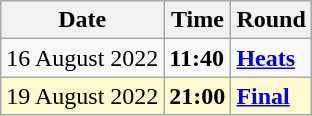<table class="wikitable">
<tr>
<th>Date</th>
<th>Time</th>
<th>Round</th>
</tr>
<tr>
<td>16 August 2022</td>
<td><strong>11:40</strong></td>
<td><strong><a href='#'>Heats</a></strong></td>
</tr>
<tr style=background:lemonchiffon>
<td>19 August 2022</td>
<td><strong>21:00</strong></td>
<td><strong><a href='#'>Final</a></strong></td>
</tr>
</table>
